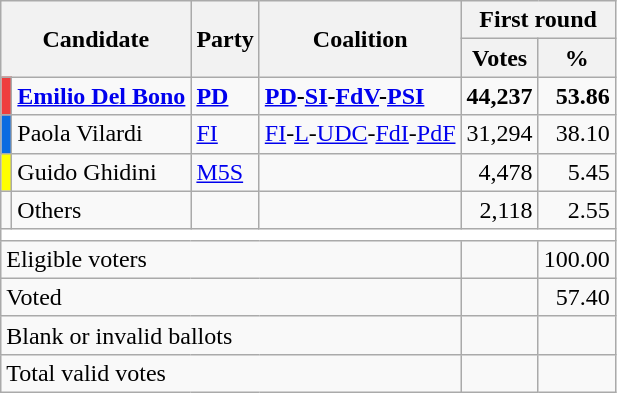<table class="wikitable centre">
<tr>
<th scope="col" rowspan=2 colspan=2>Candidate</th>
<th scope="col" rowspan=2 colspan=1>Party</th>
<th scope="col" rowspan=2 colspan=1>Coalition</th>
<th scope="col" colspan=2>First round</th>
</tr>
<tr>
<th scope="col">Votes</th>
<th scope="col">%</th>
</tr>
<tr>
<td bgcolor="#EF3E3E"></td>
<td><strong><a href='#'>Emilio Del Bono</a></strong></td>
<td><strong><a href='#'>PD</a></strong></td>
<td><strong><a href='#'>PD</a>-<a href='#'>SI</a>-<a href='#'>FdV</a>-<a href='#'>PSI</a></strong></td>
<td style="text-align: right"><strong>44,237</strong></td>
<td style="text-align: right"><strong>53.86</strong></td>
</tr>
<tr>
<td bgcolor="#0A6BE1"></td>
<td>Paola Vilardi</td>
<td><a href='#'>FI</a></td>
<td><a href='#'>FI</a>-<a href='#'>L</a>-<a href='#'>UDC</a>-<a href='#'>FdI</a>-<a href='#'>PdF</a></td>
<td style="text-align: right">31,294</td>
<td style="text-align: right">38.10</td>
</tr>
<tr>
<td bgcolor="yellow"></td>
<td>Guido Ghidini</td>
<td><a href='#'>M5S</a></td>
<td></td>
<td style="text-align: right">4,478</td>
<td style="text-align: right">5.45</td>
</tr>
<tr>
<td bgcolor=""></td>
<td>Others</td>
<td></td>
<td></td>
<td style="text-align: right">2,118</td>
<td style="text-align: right">2.55</td>
</tr>
<tr bgcolor=white>
<td colspan=6></td>
</tr>
<tr>
<td colspan=4>Eligible voters</td>
<td style="text-align: right"></td>
<td style="text-align: right">100.00</td>
</tr>
<tr>
<td colspan=4>Voted</td>
<td style="text-align: right"></td>
<td style="text-align: right">57.40</td>
</tr>
<tr>
<td colspan=4>Blank or invalid ballots</td>
<td style="text-align: right"></td>
<td style="text-align: right"></td>
</tr>
<tr>
<td colspan=4>Total valid votes</td>
<td style="text-align: right"></td>
<td style="text-align: right"></td>
</tr>
</table>
